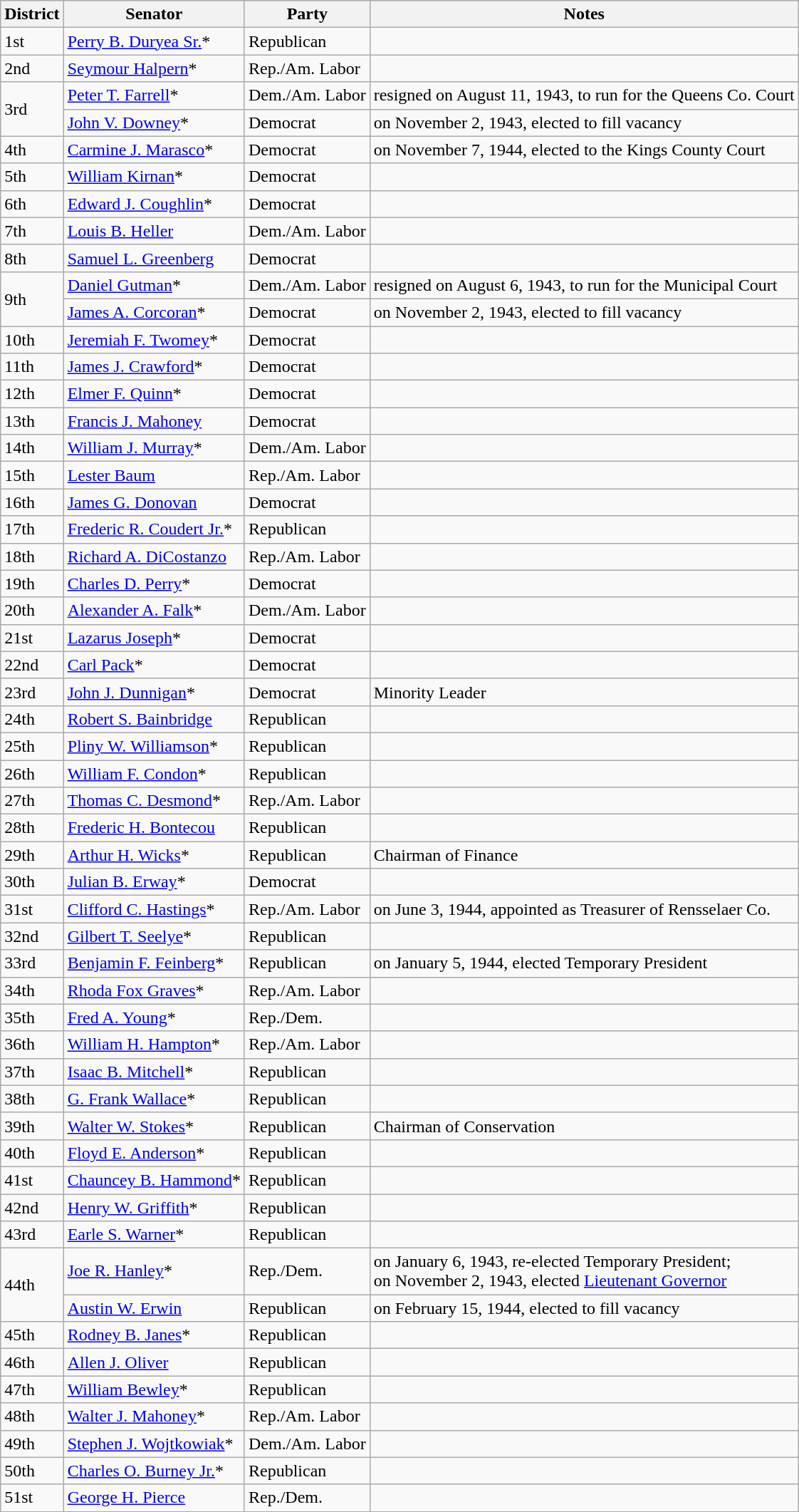<table class=wikitable>
<tr>
<th>District</th>
<th>Senator</th>
<th>Party</th>
<th>Notes</th>
</tr>
<tr>
<td>1st</td>
<td><a href='#'>Perry B. Duryea Sr.</a>*</td>
<td>Republican</td>
<td></td>
</tr>
<tr>
<td>2nd</td>
<td><a href='#'>Seymour Halpern</a>*</td>
<td>Rep./Am. Labor</td>
<td></td>
</tr>
<tr>
<td rowspan="2">3rd</td>
<td><a href='#'>Peter T. Farrell</a>*</td>
<td>Dem./Am. Labor</td>
<td>resigned on August 11, 1943, to run for the Queens Co. Court</td>
</tr>
<tr>
<td><a href='#'>John V. Downey</a>*</td>
<td>Democrat</td>
<td>on November 2, 1943, elected to fill vacancy</td>
</tr>
<tr>
<td>4th</td>
<td><a href='#'>Carmine J. Marasco</a>*</td>
<td>Democrat</td>
<td>on November 7, 1944, elected to the Kings County Court</td>
</tr>
<tr>
<td>5th</td>
<td><a href='#'>William Kirnan</a>*</td>
<td>Democrat</td>
<td></td>
</tr>
<tr>
<td>6th</td>
<td><a href='#'>Edward J. Coughlin</a>*</td>
<td>Democrat</td>
<td></td>
</tr>
<tr>
<td>7th</td>
<td><a href='#'>Louis B. Heller</a></td>
<td>Dem./Am. Labor</td>
<td></td>
</tr>
<tr>
<td>8th</td>
<td><a href='#'>Samuel L. Greenberg</a></td>
<td>Democrat</td>
<td></td>
</tr>
<tr>
<td rowspan="2">9th</td>
<td><a href='#'>Daniel Gutman</a>*</td>
<td>Dem./Am. Labor</td>
<td>resigned on August 6, 1943, to run for the Municipal Court</td>
</tr>
<tr>
<td><a href='#'>James A. Corcoran</a>*</td>
<td>Democrat</td>
<td>on November 2, 1943, elected to fill vacancy</td>
</tr>
<tr>
<td>10th</td>
<td><a href='#'>Jeremiah F. Twomey</a>*</td>
<td>Democrat</td>
<td></td>
</tr>
<tr>
<td>11th</td>
<td><a href='#'>James J. Crawford</a>*</td>
<td>Democrat</td>
<td></td>
</tr>
<tr>
<td>12th</td>
<td><a href='#'>Elmer F. Quinn</a>*</td>
<td>Democrat</td>
<td></td>
</tr>
<tr>
<td>13th</td>
<td><a href='#'>Francis J. Mahoney</a></td>
<td>Democrat</td>
<td></td>
</tr>
<tr>
<td>14th</td>
<td><a href='#'>William J. Murray</a>*</td>
<td>Dem./Am. Labor</td>
<td></td>
</tr>
<tr>
<td>15th</td>
<td><a href='#'>Lester Baum</a></td>
<td>Rep./Am. Labor</td>
<td></td>
</tr>
<tr>
<td>16th</td>
<td><a href='#'>James G. Donovan</a></td>
<td>Democrat</td>
<td></td>
</tr>
<tr>
<td>17th</td>
<td><a href='#'>Frederic R. Coudert Jr.</a>*</td>
<td>Republican</td>
<td></td>
</tr>
<tr>
<td>18th</td>
<td><a href='#'>Richard A. DiCostanzo</a></td>
<td>Rep./Am. Labor</td>
<td></td>
</tr>
<tr>
<td>19th</td>
<td><a href='#'>Charles D. Perry</a>*</td>
<td>Democrat</td>
<td></td>
</tr>
<tr>
<td>20th</td>
<td><a href='#'>Alexander A. Falk</a>*</td>
<td>Dem./Am. Labor</td>
<td></td>
</tr>
<tr>
<td>21st</td>
<td><a href='#'>Lazarus Joseph</a>*</td>
<td>Democrat</td>
<td></td>
</tr>
<tr>
<td>22nd</td>
<td><a href='#'>Carl Pack</a>*</td>
<td>Democrat</td>
<td></td>
</tr>
<tr>
<td>23rd</td>
<td><a href='#'>John J. Dunnigan</a>*</td>
<td>Democrat</td>
<td>Minority Leader</td>
</tr>
<tr>
<td>24th</td>
<td><a href='#'>Robert S. Bainbridge</a></td>
<td>Republican</td>
<td></td>
</tr>
<tr>
<td>25th</td>
<td><a href='#'>Pliny W. Williamson</a>*</td>
<td>Republican</td>
<td></td>
</tr>
<tr>
<td>26th</td>
<td><a href='#'>William F. Condon</a>*</td>
<td>Republican</td>
<td></td>
</tr>
<tr>
<td>27th</td>
<td><a href='#'>Thomas C. Desmond</a>*</td>
<td>Rep./Am. Labor</td>
<td></td>
</tr>
<tr>
<td>28th</td>
<td><a href='#'>Frederic H. Bontecou</a></td>
<td>Republican</td>
<td></td>
</tr>
<tr>
<td>29th</td>
<td><a href='#'>Arthur H. Wicks</a>*</td>
<td>Republican</td>
<td>Chairman of Finance</td>
</tr>
<tr>
<td>30th</td>
<td><a href='#'>Julian B. Erway</a>*</td>
<td>Democrat</td>
<td></td>
</tr>
<tr>
<td>31st</td>
<td><a href='#'>Clifford C. Hastings</a>*</td>
<td>Rep./Am. Labor</td>
<td>on June 3, 1944, appointed as Treasurer of Rensselaer Co.</td>
</tr>
<tr>
<td>32nd</td>
<td><a href='#'>Gilbert T. Seelye</a>*</td>
<td>Republican</td>
<td></td>
</tr>
<tr>
<td>33rd</td>
<td><a href='#'>Benjamin F. Feinberg</a>*</td>
<td>Republican</td>
<td>on January 5, 1944, elected Temporary President</td>
</tr>
<tr>
<td>34th</td>
<td><a href='#'>Rhoda Fox Graves</a>*</td>
<td>Rep./Am. Labor</td>
<td></td>
</tr>
<tr>
<td>35th</td>
<td><a href='#'>Fred A. Young</a>*</td>
<td>Rep./Dem.</td>
<td></td>
</tr>
<tr>
<td>36th</td>
<td><a href='#'>William H. Hampton</a>*</td>
<td>Rep./Am. Labor</td>
<td></td>
</tr>
<tr>
<td>37th</td>
<td><a href='#'>Isaac B. Mitchell</a>*</td>
<td>Republican</td>
<td></td>
</tr>
<tr>
<td>38th</td>
<td><a href='#'>G. Frank Wallace</a>*</td>
<td>Republican</td>
<td></td>
</tr>
<tr>
<td>39th</td>
<td><a href='#'>Walter W. Stokes</a>*</td>
<td>Republican</td>
<td>Chairman of Conservation</td>
</tr>
<tr>
<td>40th</td>
<td><a href='#'>Floyd E. Anderson</a>*</td>
<td>Republican</td>
<td></td>
</tr>
<tr>
<td>41st</td>
<td><a href='#'>Chauncey B. Hammond</a>*</td>
<td>Republican</td>
<td></td>
</tr>
<tr>
<td>42nd</td>
<td><a href='#'>Henry W. Griffith</a>*</td>
<td>Republican</td>
<td></td>
</tr>
<tr>
<td>43rd</td>
<td><a href='#'>Earle S. Warner</a>*</td>
<td>Republican</td>
<td></td>
</tr>
<tr>
<td rowspan="2">44th</td>
<td><a href='#'>Joe R. Hanley</a>*</td>
<td>Rep./Dem.</td>
<td>on January 6, 1943, re-elected Temporary President; <br>on November 2, 1943, elected <a href='#'>Lieutenant Governor</a></td>
</tr>
<tr>
<td><a href='#'>Austin W. Erwin</a></td>
<td>Republican</td>
<td>on February 15, 1944, elected to fill vacancy</td>
</tr>
<tr>
<td>45th</td>
<td><a href='#'>Rodney B. Janes</a>*</td>
<td>Republican</td>
<td></td>
</tr>
<tr>
<td>46th</td>
<td><a href='#'>Allen J. Oliver</a></td>
<td>Republican</td>
<td></td>
</tr>
<tr>
<td>47th</td>
<td><a href='#'>William Bewley</a>*</td>
<td>Republican</td>
<td></td>
</tr>
<tr>
<td>48th</td>
<td><a href='#'>Walter J. Mahoney</a>*</td>
<td>Rep./Am. Labor</td>
<td></td>
</tr>
<tr>
<td>49th</td>
<td><a href='#'>Stephen J. Wojtkowiak</a>*</td>
<td>Dem./Am. Labor</td>
<td></td>
</tr>
<tr>
<td>50th</td>
<td><a href='#'>Charles O. Burney Jr.</a>*</td>
<td>Republican</td>
<td></td>
</tr>
<tr>
<td>51st</td>
<td><a href='#'>George H. Pierce</a></td>
<td>Rep./Dem.</td>
<td></td>
</tr>
<tr>
</tr>
</table>
